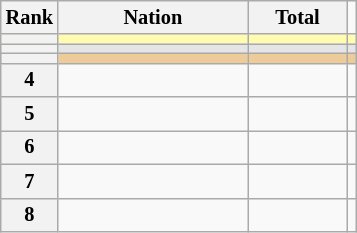<table class="wikitable sortable" style="text-align:center; font-size:85%">
<tr>
<th scope="col" style="width:20px;">Rank</th>
<th scope="col" style="width:120px;">Nation</th>
<th scope="col" style="width:60px;">Total</th>
</tr>
<tr bgcolor="fffcaf">
<th scope="row"></th>
<td align="left"></td>
<td></td>
<td></td>
</tr>
<tr bgcolor="e5e5e5">
<th scope="row"></th>
<td align="left"></td>
<td></td>
<td></td>
</tr>
<tr bgcolor="eecc99">
<th scope="row"></th>
<td align="left"></td>
<td></td>
<td></td>
</tr>
<tr>
<th scope="row">4</th>
<td align="left"></td>
<td></td>
<td></td>
</tr>
<tr>
<th scope="row">5</th>
<td align="left"></td>
<td></td>
<td></td>
</tr>
<tr>
<th scope="row">6</th>
<td align="left"></td>
<td></td>
<td></td>
</tr>
<tr>
<th scope="row">7</th>
<td align="left"></td>
<td></td>
<td></td>
</tr>
<tr>
<th scope="row">8</th>
<td align="left"></td>
<td></td>
<td></td>
</tr>
</table>
